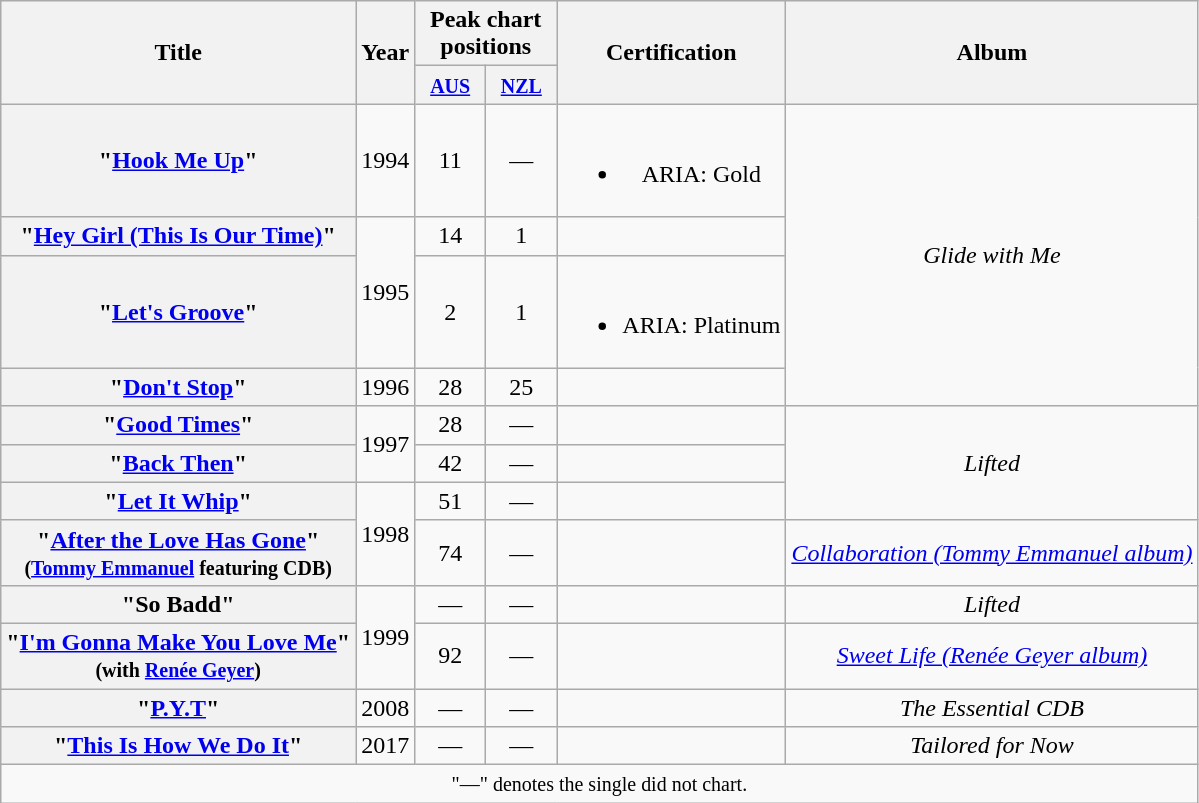<table class="wikitable plainrowheaders" style="text-align:center;">
<tr>
<th rowspan="2">Title</th>
<th rowspan="2">Year</th>
<th colspan="2">Peak chart positions</th>
<th rowspan="2">Certification</th>
<th rowspan="2">Album</th>
</tr>
<tr>
<th width="40"><small><a href='#'>AUS</a></small><br></th>
<th width="40"><small><a href='#'>NZL</a></small><br></th>
</tr>
<tr>
<th scope="row">"<a href='#'>Hook Me Up</a>"</th>
<td>1994</td>
<td>11</td>
<td>—</td>
<td><br><ul><li>ARIA: Gold</li></ul></td>
<td rowspan="4"><em>Glide with Me</em></td>
</tr>
<tr>
<th scope="row">"<a href='#'>Hey Girl (This Is Our Time)</a>"</th>
<td rowspan="2">1995</td>
<td>14</td>
<td>1</td>
<td></td>
</tr>
<tr>
<th scope="row">"<a href='#'>Let's Groove</a>"</th>
<td>2</td>
<td>1</td>
<td><br><ul><li>ARIA: Platinum</li></ul></td>
</tr>
<tr>
<th scope="row">"<a href='#'>Don't Stop</a>"</th>
<td>1996</td>
<td>28</td>
<td>25</td>
<td></td>
</tr>
<tr>
<th scope="row">"<a href='#'>Good Times</a>"</th>
<td rowspan="2">1997</td>
<td>28</td>
<td>—</td>
<td></td>
<td rowspan="3"><em>Lifted</em></td>
</tr>
<tr>
<th scope="row">"<a href='#'>Back Then</a>"</th>
<td>42</td>
<td>—</td>
<td></td>
</tr>
<tr>
<th scope="row">"<a href='#'>Let It Whip</a>"</th>
<td rowspan="2">1998</td>
<td>51</td>
<td>—</td>
<td></td>
</tr>
<tr>
<th scope="row">"<a href='#'>After the Love Has Gone</a>" <br><small>(<a href='#'>Tommy Emmanuel</a> featuring CDB)</small></th>
<td>74</td>
<td>—</td>
<td></td>
<td><em><a href='#'>Collaboration (Tommy Emmanuel album)</a></em></td>
</tr>
<tr>
<th scope="row">"So Badd"</th>
<td rowspan="2">1999</td>
<td>—</td>
<td>—</td>
<td></td>
<td><em>Lifted</em></td>
</tr>
<tr>
<th scope="row">"<a href='#'>I'm Gonna Make You Love Me</a>" <br><small>(with <a href='#'>Renée Geyer</a>)</small></th>
<td>92</td>
<td>—</td>
<td></td>
<td><em><a href='#'>Sweet Life (Renée Geyer album)</a></em></td>
</tr>
<tr>
<th scope="row">"<a href='#'>P.Y.T</a>"</th>
<td>2008</td>
<td>—</td>
<td>—</td>
<td></td>
<td><em>The Essential CDB</em></td>
</tr>
<tr>
<th scope="row">"<a href='#'>This Is How We Do It</a>"</th>
<td>2017</td>
<td>—</td>
<td>—</td>
<td></td>
<td><em>Tailored for Now</em></td>
</tr>
<tr>
<td align="center" colspan="6"><small>"—" denotes the single did not chart.</small></td>
</tr>
</table>
